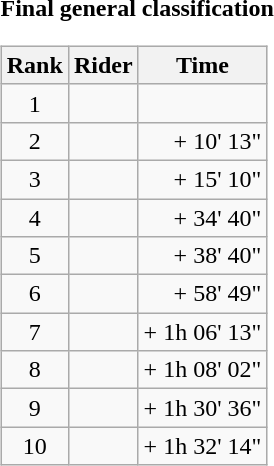<table>
<tr>
<td><strong>Final general classification</strong><br><table class="wikitable">
<tr>
<th scope="col">Rank</th>
<th scope="col">Rider</th>
<th scope="col">Time</th>
</tr>
<tr>
<td style="text-align:center;">1</td>
<td></td>
<td style="text-align:right;"></td>
</tr>
<tr>
<td style="text-align:center;">2</td>
<td></td>
<td style="text-align:right;">+ 10' 13"</td>
</tr>
<tr>
<td style="text-align:center;">3</td>
<td></td>
<td style="text-align:right;">+ 15' 10"</td>
</tr>
<tr>
<td style="text-align:center;">4</td>
<td></td>
<td style="text-align:right;">+ 34' 40"</td>
</tr>
<tr>
<td style="text-align:center;">5</td>
<td></td>
<td style="text-align:right;">+ 38' 40"</td>
</tr>
<tr>
<td style="text-align:center;">6</td>
<td></td>
<td style="text-align:right;">+ 58' 49"</td>
</tr>
<tr>
<td style="text-align:center;">7</td>
<td></td>
<td style="text-align:right;">+ 1h 06' 13"</td>
</tr>
<tr>
<td style="text-align:center;">8</td>
<td></td>
<td style="text-align:right;">+ 1h 08' 02"</td>
</tr>
<tr>
<td style="text-align:center;">9</td>
<td></td>
<td style="text-align:right;">+ 1h 30' 36"</td>
</tr>
<tr>
<td style="text-align:center;">10</td>
<td></td>
<td style="text-align:right;">+ 1h 32' 14"</td>
</tr>
</table>
</td>
</tr>
</table>
